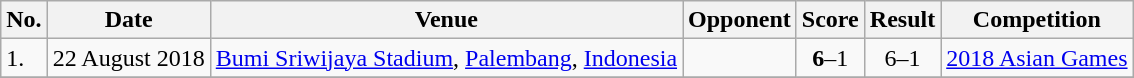<table class="wikitable">
<tr>
<th>No.</th>
<th>Date</th>
<th>Venue</th>
<th>Opponent</th>
<th>Score</th>
<th>Result</th>
<th>Competition</th>
</tr>
<tr>
<td>1.</td>
<td>22 August 2018</td>
<td><a href='#'>Bumi Sriwijaya Stadium</a>, <a href='#'>Palembang</a>, <a href='#'>Indonesia</a></td>
<td></td>
<td align=center><strong>6</strong>–1</td>
<td align=center>6–1</td>
<td><a href='#'>2018 Asian Games</a></td>
</tr>
<tr>
</tr>
</table>
